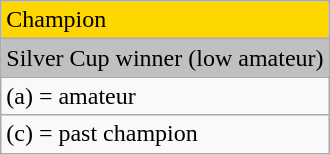<table class="wikitable">
<tr style="background:gold">
<td>Champion</td>
</tr>
<tr style="background:silver">
<td>Silver Cup winner (low amateur)</td>
</tr>
<tr>
<td>(a) = amateur</td>
</tr>
<tr>
<td>(c) = past champion</td>
</tr>
</table>
